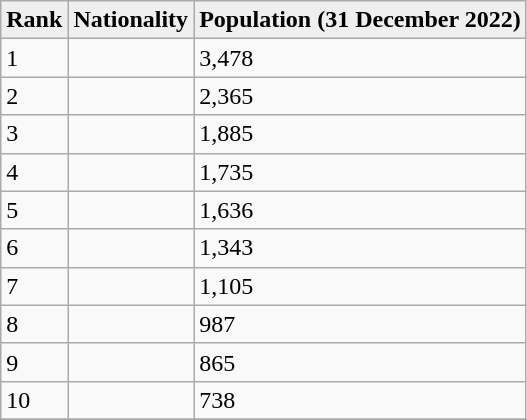<table class="wikitable">
<tr>
<th style="background:#efefef;">Rank</th>
<th style="background:#efefef;">Nationality</th>
<th style="background:#efefef;">Population (31 December 2022)</th>
</tr>
<tr>
<td>1</td>
<td></td>
<td>3,478</td>
</tr>
<tr>
<td>2</td>
<td></td>
<td>2,365</td>
</tr>
<tr>
<td>3</td>
<td></td>
<td>1,885</td>
</tr>
<tr>
<td>4</td>
<td></td>
<td>1,735</td>
</tr>
<tr>
<td>5</td>
<td></td>
<td>1,636</td>
</tr>
<tr>
<td>6</td>
<td></td>
<td>1,343</td>
</tr>
<tr>
<td>7</td>
<td></td>
<td>1,105</td>
</tr>
<tr>
<td>8</td>
<td></td>
<td>987</td>
</tr>
<tr>
<td>9</td>
<td></td>
<td>865</td>
</tr>
<tr>
<td>10</td>
<td></td>
<td>738</td>
</tr>
<tr>
</tr>
</table>
